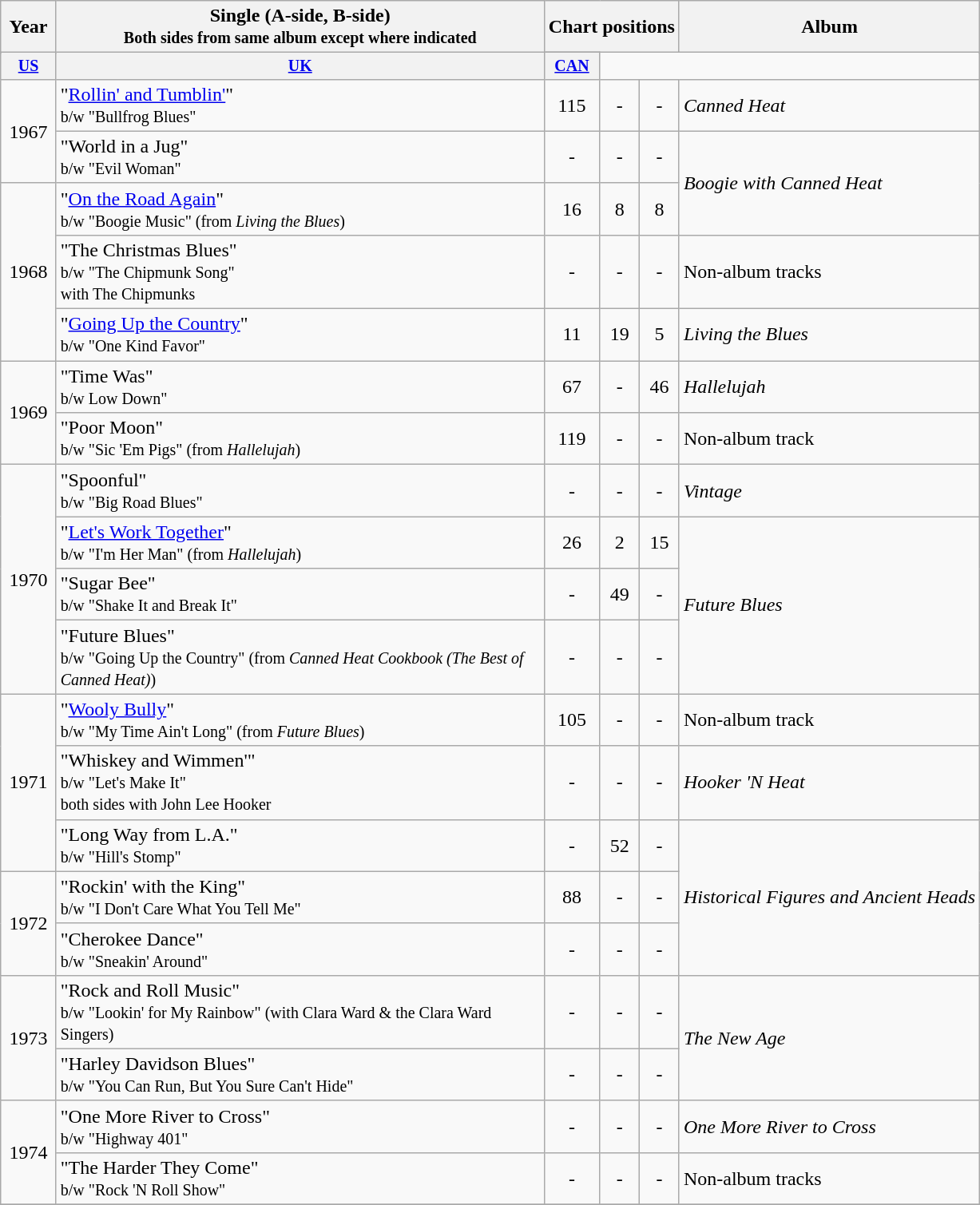<table class="wikitable" style="text-align:center;">
<tr>
<th rowspan="2">Year</th>
<th width="400" rowspan="2">Single (A-side, B-side)<br><small>Both sides from same album except where indicated</small></th>
<th colspan="3">Chart positions</th>
<th rowspan="2">Album</th>
</tr>
<tr>
</tr>
<tr style="font-size:smaller;">
<th width="40"><a href='#'>US</a></th>
<th width="40"><a href='#'>UK</a></th>
<th width="40"><a href='#'>CAN</a></th>
</tr>
<tr>
<td rowspan="2">1967</td>
<td align="left">"<a href='#'>Rollin' and Tumblin'</a>"<br><small>b/w "Bullfrog Blues"</small></td>
<td align="center">115</td>
<td align="center">-</td>
<td align="center">-</td>
<td align="left"><em>Canned Heat</em></td>
</tr>
<tr>
<td align="left">"World in a Jug"<br><small>b/w "Evil Woman"</small></td>
<td align="center">-</td>
<td align="center">-</td>
<td align="center">-</td>
<td align="left" rowspan="2"><em>Boogie with Canned Heat</em></td>
</tr>
<tr>
<td rowspan="3">1968</td>
<td align="left">"<a href='#'>On the Road Again</a>"<br><small>b/w "Boogie Music" (from <em>Living the Blues</em>)</small></td>
<td align="center">16</td>
<td align="center">8</td>
<td align="center">8</td>
</tr>
<tr>
<td align="left">"The Christmas Blues"<br><small>b/w "The Chipmunk Song"<br>with The Chipmunks</small></td>
<td align="center">-</td>
<td align="center">-</td>
<td align="center">-</td>
<td align="left">Non-album tracks</td>
</tr>
<tr>
<td align="left">"<a href='#'>Going Up the Country</a>"<br><small>b/w "One Kind Favor"</small></td>
<td align="center">11</td>
<td align="center">19</td>
<td align="center">5</td>
<td align="left"><em>Living the Blues</em></td>
</tr>
<tr>
<td rowspan="2">1969</td>
<td align="left">"Time Was"<br><small>b/w Low Down"</small></td>
<td align="center">67</td>
<td align="center">-</td>
<td align="center">46</td>
<td align="left"><em>Hallelujah</em></td>
</tr>
<tr>
<td align="left">"Poor Moon"<br><small>b/w "Sic 'Em Pigs" (from <em>Hallelujah</em>)</small></td>
<td align="center">119</td>
<td align="center">-</td>
<td align="center">-</td>
<td align="left">Non-album track</td>
</tr>
<tr>
<td rowspan="4">1970</td>
<td align="left">"Spoonful"<br><small>b/w "Big Road Blues"</small></td>
<td align="center">-</td>
<td align="center">-</td>
<td align="center">-</td>
<td align="left"><em>Vintage</em></td>
</tr>
<tr>
<td align="left">"<a href='#'>Let's Work Together</a>"<br><small>b/w "I'm Her Man" (from <em>Hallelujah</em>)</small></td>
<td align="center">26</td>
<td align="center">2</td>
<td align="center">15</td>
<td align="left" rowspan="3"><em>Future Blues</em></td>
</tr>
<tr>
<td align="left">"Sugar Bee"<br><small>b/w "Shake It and Break It"</small></td>
<td align="center">-</td>
<td align="center">49</td>
<td align="center">-</td>
</tr>
<tr>
<td align="left">"Future Blues"<br><small>b/w "Going Up the Country" (from <em>Canned Heat Cookbook (The Best of Canned Heat)</em>)</small></td>
<td align="center">-</td>
<td align="center">-</td>
<td align="center">-</td>
</tr>
<tr>
<td rowspan="3">1971</td>
<td align="left">"<a href='#'>Wooly Bully</a>"<br><small>b/w "My Time Ain't Long" (from <em>Future Blues</em>)</small></td>
<td align="center">105</td>
<td align="center">-</td>
<td align="center">-</td>
<td align="left">Non-album track</td>
</tr>
<tr>
<td align="left">"Whiskey and Wimmen'"<br><small>b/w "Let's Make It"<br>both sides with John Lee Hooker</small></td>
<td align="center">-</td>
<td align="center">-</td>
<td align="center">-</td>
<td align="left"><em>Hooker 'N Heat</em></td>
</tr>
<tr>
<td align="left">"Long Way from L.A."<br><small>b/w "Hill's Stomp"</small></td>
<td align="center">-</td>
<td align="center">52</td>
<td align="center">-</td>
<td align="left" rowspan="3"><em>Historical Figures and Ancient Heads</em></td>
</tr>
<tr>
<td rowspan="2">1972</td>
<td align="left">"Rockin' with the King"<br><small>b/w "I Don't Care What You Tell Me"</small></td>
<td align="center">88</td>
<td align="center">-</td>
<td align="center">-</td>
</tr>
<tr>
<td align="left">"Cherokee Dance"<br><small>b/w "Sneakin' Around"</small></td>
<td align="center">-</td>
<td align="center">-</td>
<td align="center">-</td>
</tr>
<tr>
<td rowspan="2">1973</td>
<td align="left">"Rock and Roll Music"<br><small>b/w "Lookin' for My Rainbow" (with Clara Ward & the Clara Ward Singers)</small></td>
<td align="center">-</td>
<td align="center">-</td>
<td align="center">-</td>
<td align="left" rowspan="2"><em>The New Age</em></td>
</tr>
<tr>
<td align="left">"Harley Davidson Blues"<br><small>b/w "You Can Run, But You Sure Can't Hide"</small></td>
<td align="center">-</td>
<td align="center">-</td>
<td align="center">-</td>
</tr>
<tr>
<td rowspan="2">1974</td>
<td align="left">"One More River to Cross"<br><small>b/w "Highway 401"</small></td>
<td align="center">-</td>
<td align="center">-</td>
<td align="center">-</td>
<td align="left"><em>One More River to Cross</em></td>
</tr>
<tr>
<td align="left">"The Harder They Come"<br><small>b/w "Rock 'N Roll Show"</small></td>
<td align="center">-</td>
<td align="center">-</td>
<td align="center">-</td>
<td align="left">Non-album tracks</td>
</tr>
<tr>
</tr>
</table>
